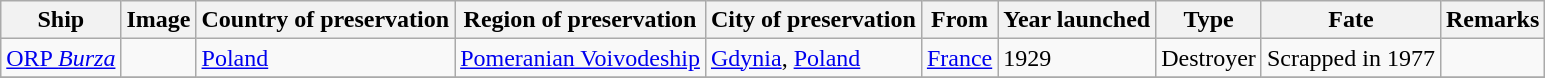<table class="wikitable sortable">
<tr>
<th>Ship</th>
<th>Image</th>
<th>Country of preservation</th>
<th>Region of preservation</th>
<th>City of preservation</th>
<th>From</th>
<th>Year launched</th>
<th>Type</th>
<th>Fate</th>
<th>Remarks</th>
</tr>
<tr>
<td><a href='#'>ORP <em>Burza</em></a></td>
<td></td>
<td><a href='#'>Poland</a></td>
<td><a href='#'>Pomeranian Voivodeship</a></td>
<td><a href='#'>Gdynia</a>, <a href='#'>Poland</a></td>
<td><a href='#'>France</a><br></td>
<td>1929</td>
<td>Destroyer</td>
<td>Scrapped in 1977</td>
<td></td>
</tr>
<tr>
</tr>
</table>
